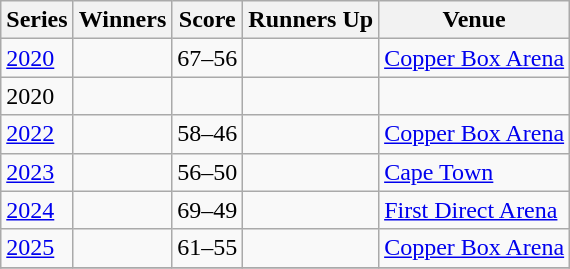<table class="wikitable collapsible">
<tr>
<th>Series</th>
<th>Winners</th>
<th>Score</th>
<th>Runners Up</th>
<th>Venue</th>
</tr>
<tr>
<td><a href='#'>2020</a></td>
<td></td>
<td>67–56</td>
<td></td>
<td><a href='#'>Copper Box Arena</a></td>
</tr>
<tr>
<td>2020</td>
<td><em></em></td>
<td></td>
<td></td>
</tr>
<tr>
<td><a href='#'>2022</a></td>
<td></td>
<td>58–46</td>
<td></td>
<td><a href='#'>Copper Box Arena</a></td>
</tr>
<tr>
<td><a href='#'>2023</a></td>
<td></td>
<td>56–50</td>
<td></td>
<td><a href='#'>Cape Town</a></td>
</tr>
<tr>
<td><a href='#'>2024</a></td>
<td></td>
<td>69–49</td>
<td></td>
<td><a href='#'>First Direct Arena</a></td>
</tr>
<tr>
<td><a href='#'>2025</a></td>
<td></td>
<td>61–55</td>
<td></td>
<td><a href='#'>Copper Box Arena</a></td>
</tr>
<tr>
</tr>
</table>
